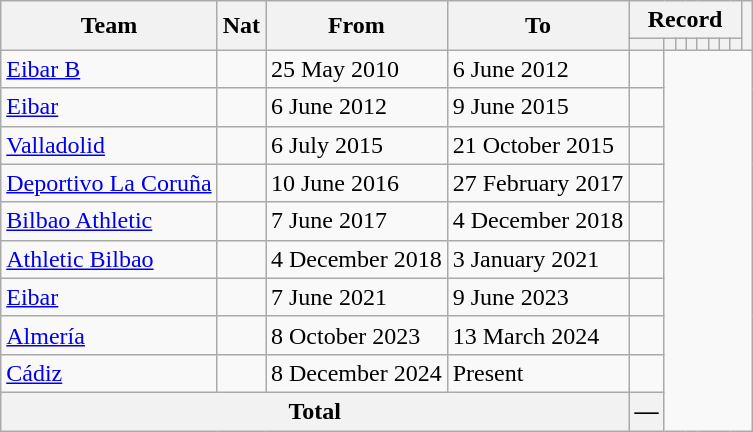<table class="wikitable" style="text-align: center">
<tr>
<th rowspan="2">Team</th>
<th rowspan="2">Nat</th>
<th rowspan="2">From</th>
<th rowspan="2">To</th>
<th colspan="8">Record</th>
<th rowspan=2></th>
</tr>
<tr>
<th></th>
<th></th>
<th></th>
<th></th>
<th></th>
<th></th>
<th></th>
<th></th>
</tr>
<tr>
<td align="left"><a href='#'>Eibar B</a></td>
<td></td>
<td align=left>25 May 2010</td>
<td align=left>6 June 2012<br></td>
<td></td>
</tr>
<tr>
<td align="left"><a href='#'>Eibar</a></td>
<td></td>
<td align=left>6 June 2012</td>
<td align=left>9 June 2015<br></td>
<td></td>
</tr>
<tr>
<td align="left"><a href='#'>Valladolid</a></td>
<td></td>
<td align=left>6 July 2015</td>
<td align=left>21 October 2015<br></td>
<td></td>
</tr>
<tr>
<td align="left"><a href='#'>Deportivo La Coruña</a></td>
<td></td>
<td align=left>10 June 2016</td>
<td align=left>27 February 2017<br></td>
<td></td>
</tr>
<tr>
<td align="left"><a href='#'>Bilbao Athletic</a></td>
<td></td>
<td align=left>7 June 2017</td>
<td align=left>4 December 2018<br></td>
<td></td>
</tr>
<tr>
<td align="left"><a href='#'>Athletic Bilbao</a></td>
<td></td>
<td align=left>4 December 2018</td>
<td align=left>3 January 2021<br></td>
<td></td>
</tr>
<tr>
<td align="left"><a href='#'>Eibar</a></td>
<td></td>
<td align=left>7 June 2021</td>
<td align=left>9 June 2023<br></td>
<td></td>
</tr>
<tr>
<td align="left"><a href='#'>Almería</a></td>
<td></td>
<td align=left>8 October 2023</td>
<td align=left>13 March 2024<br></td>
<td></td>
</tr>
<tr>
<td align="left"><a href='#'>Cádiz</a></td>
<td></td>
<td align=left>8 December 2024</td>
<td align=left>Present<br></td>
<td></td>
</tr>
<tr>
<th colspan="4">Total<br></th>
<th>—</th>
</tr>
</table>
